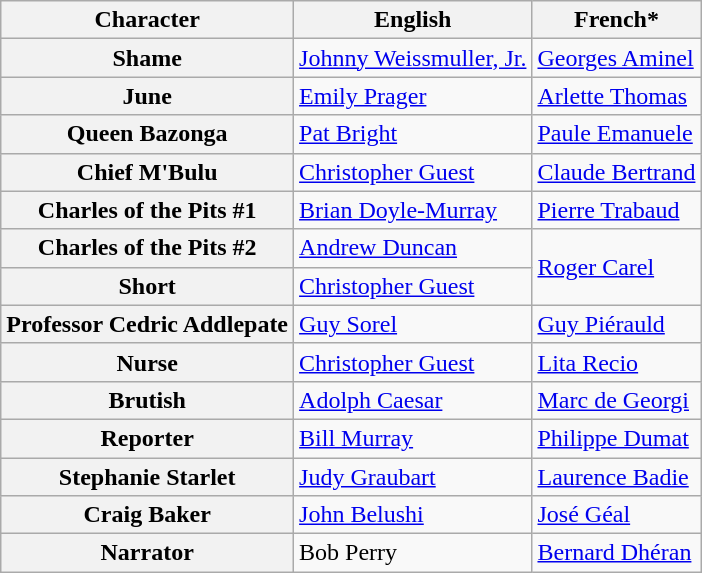<table class="wikitable">
<tr>
<th>Character</th>
<th>English</th>
<th>French*</th>
</tr>
<tr>
<th>Shame</th>
<td><a href='#'>Johnny Weissmuller, Jr.</a></td>
<td><a href='#'>Georges Aminel</a></td>
</tr>
<tr>
<th>June</th>
<td><a href='#'>Emily Prager</a></td>
<td><a href='#'>Arlette Thomas</a></td>
</tr>
<tr>
<th>Queen Bazonga</th>
<td><a href='#'>Pat Bright</a></td>
<td><a href='#'>Paule Emanuele</a></td>
</tr>
<tr>
<th>Chief M'Bulu</th>
<td><a href='#'>Christopher Guest</a></td>
<td><a href='#'>Claude Bertrand</a></td>
</tr>
<tr>
<th>Charles of the Pits #1</th>
<td><a href='#'>Brian Doyle-Murray</a></td>
<td><a href='#'>Pierre Trabaud</a></td>
</tr>
<tr>
<th>Charles of the Pits #2</th>
<td><a href='#'>Andrew Duncan</a></td>
<td rowspan="2"><a href='#'>Roger Carel</a></td>
</tr>
<tr>
<th>Short</th>
<td><a href='#'>Christopher Guest</a></td>
</tr>
<tr>
<th>Professor Cedric Addlepate</th>
<td><a href='#'>Guy Sorel</a></td>
<td><a href='#'>Guy Piérauld</a></td>
</tr>
<tr>
<th>Nurse</th>
<td><a href='#'>Christopher Guest</a></td>
<td><a href='#'>Lita Recio</a></td>
</tr>
<tr>
<th>Brutish</th>
<td><a href='#'>Adolph Caesar</a></td>
<td><a href='#'>Marc de Georgi</a></td>
</tr>
<tr>
<th>Reporter</th>
<td><a href='#'>Bill Murray</a></td>
<td><a href='#'>Philippe Dumat</a></td>
</tr>
<tr>
<th>Stephanie Starlet</th>
<td><a href='#'>Judy Graubart</a></td>
<td><a href='#'>Laurence Badie</a></td>
</tr>
<tr>
<th>Craig Baker</th>
<td><a href='#'>John Belushi</a></td>
<td><a href='#'>José Géal</a></td>
</tr>
<tr>
<th>Narrator</th>
<td>Bob Perry</td>
<td><a href='#'>Bernard Dhéran</a></td>
</tr>
</table>
